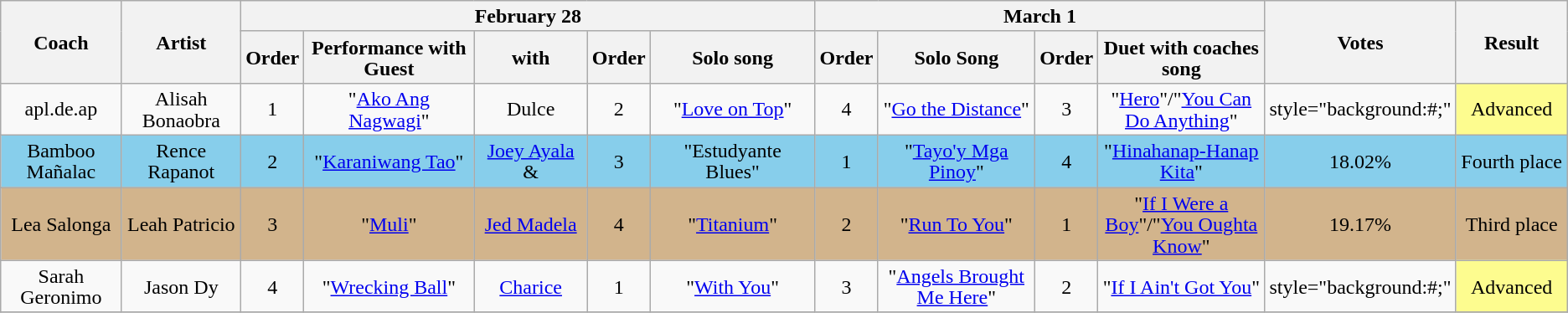<table class="wikitable" style="text-align:center; line-height:17px; width:auto;">
<tr>
<th width="09%" rowspan="2">Coach</th>
<th width="09%" rowspan="2">Artist</th>
<th colspan="5">February 28</th>
<th colspan="4">March 1</th>
<th width="05%" rowspan="2">Votes</th>
<th width="08%" rowspan="2">Result</th>
</tr>
<tr>
<th width="02%">Order</th>
<th width="13%">Performance with Guest</th>
<th width="09%">with</th>
<th width="02%">Order</th>
<th width="13%">Solo song</th>
<th width="02%">Order</th>
<th width="13%">Solo Song</th>
<th width="02%">Order</th>
<th width="13%">Duet with coaches song</th>
</tr>
<tr>
<td>apl.de.ap</td>
<td style="background:#;">Alisah Bonaobra</td>
<td style="background:#;">1</td>
<td style="background:#;">"<a href='#'>Ako Ang Nagwagi</a>"</td>
<td style="background:#;">Dulce</td>
<td style="background:#;">2</td>
<td style="background:#;">"<a href='#'>Love on Top</a>"</td>
<td style="background:#;">4</td>
<td style="background:#;">"<a href='#'>Go the Distance</a>"</td>
<td style="background:#;">3</td>
<td style="background:#;">"<a href='#'>Hero</a>"/"<a href='#'>You Can Do Anything</a>"</td>
<td>style="background:#;" </td>
<td style="background:#fdfc8f;">Advanced</td>
</tr>
<tr>
<td style="background:skyblue;">Bamboo Mañalac</td>
<td style="background:skyblue;">Rence Rapanot</td>
<td style="background:skyblue;">2</td>
<td style="background:skyblue;">"<a href='#'>Karaniwang Tao</a>"</td>
<td style="background:skyblue;"><a href='#'>Joey Ayala</a> &<br></td>
<td style="background:skyblue;">3</td>
<td style="background:skyblue;">"Estudyante Blues"</td>
<td style="background:skyblue;">1</td>
<td style="background:skyblue;">"<a href='#'>Tayo'y Mga Pinoy</a>"</td>
<td style="background:skyblue;">4</td>
<td style="background:skyblue;">"<a href='#'>Hinahanap-Hanap Kita</a>"</td>
<td style="background:skyblue;">18.02%</td>
<td style="background:skyblue;">Fourth place</td>
</tr>
<tr>
<td style="background:tan;">Lea Salonga</td>
<td style="background:tan;">Leah Patricio</td>
<td style="background:tan;">3</td>
<td style="background:tan;">"<a href='#'>Muli</a>"</td>
<td style="background:tan;"><a href='#'>Jed Madela</a></td>
<td style="background:tan;">4</td>
<td style="background:tan;">"<a href='#'>Titanium</a>"</td>
<td style="background:tan;">2</td>
<td style="background:tan;">"<a href='#'>Run To You</a>"</td>
<td style="background:tan;">1</td>
<td style="background:tan;">"<a href='#'>If I Were a Boy</a>"/"<a href='#'>You Oughta Know</a>"</td>
<td style="background:tan;">19.17%</td>
<td style="background:tan;">Third place</td>
</tr>
<tr>
<td>Sarah Geronimo</td>
<td style="background:#;">Jason Dy</td>
<td style="background:#;">4</td>
<td style="background:#;">"<a href='#'>Wrecking Ball</a>"</td>
<td style="background:#;"><a href='#'>Charice</a></td>
<td style="background:#;">1</td>
<td style="background:#;">"<a href='#'>With You</a>"</td>
<td style="background:#;">3</td>
<td style="background:#;">"<a href='#'>Angels Brought Me Here</a>"</td>
<td style="background:#;">2</td>
<td style="background:#;">"<a href='#'>If I Ain't Got You</a>"</td>
<td>style="background:#;" </td>
<td style="background:#fdfc8f;">Advanced</td>
</tr>
<tr>
</tr>
</table>
